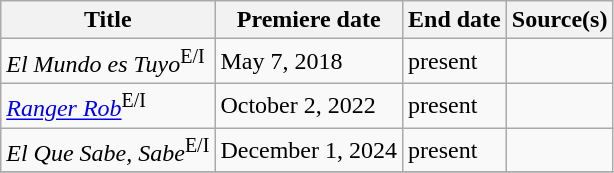<table class="wikitable sortable">
<tr>
<th>Title</th>
<th>Premiere date</th>
<th>End date</th>
<th>Source(s)</th>
</tr>
<tr>
<td><em>El Mundo es Tuyo</em><sup>E/I</sup></td>
<td>May 7, 2018</td>
<td>present</td>
<td></td>
</tr>
<tr>
<td><em><a href='#'>Ranger Rob</a></em><sup>E/I</sup></td>
<td>October 2, 2022</td>
<td>present</td>
<td></td>
</tr>
<tr>
<td><em>El Que Sabe, Sabe</em><sup>E/I</sup></td>
<td>December 1, 2024</td>
<td>present</td>
<td></td>
</tr>
<tr>
</tr>
</table>
